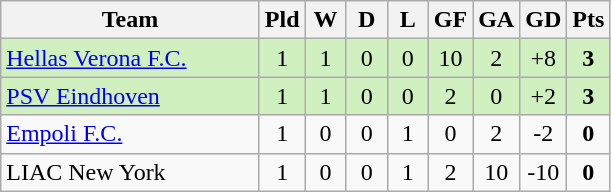<table class=wikitable style="text-align:center">
<tr>
<th width=165>Team</th>
<th width=20>Pld</th>
<th width=20>W</th>
<th width=20>D</th>
<th width=20>L</th>
<th width=20>GF</th>
<th width=20>GA</th>
<th width=20>GD</th>
<th width=20>Pts</th>
</tr>
<tr bgcolor=#d0f0c0>
<td style="text-align:left"> <a href='#'>Hellas Verona F.C.</a></td>
<td>1</td>
<td>1</td>
<td>0</td>
<td>0</td>
<td>10</td>
<td>2</td>
<td>+8</td>
<td><strong>3</strong></td>
</tr>
<tr bgcolor=#d0f0c0>
<td style="text-align:left"> <a href='#'>PSV Eindhoven</a></td>
<td>1</td>
<td>1</td>
<td>0</td>
<td>0</td>
<td>2</td>
<td>0</td>
<td>+2</td>
<td><strong>3</strong></td>
</tr>
<tr>
<td style="text-align:left"> <a href='#'>Empoli F.C.</a></td>
<td>1</td>
<td>0</td>
<td>0</td>
<td>1</td>
<td>0</td>
<td>2</td>
<td>-2</td>
<td><strong>0</strong></td>
</tr>
<tr>
<td style="text-align:left"> LIAC New York</td>
<td>1</td>
<td>0</td>
<td>0</td>
<td>1</td>
<td>2</td>
<td>10</td>
<td>-10</td>
<td><strong>0</strong></td>
</tr>
</table>
